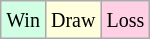<table class="wikitable">
<tr>
<td style="background:#d0ffe3;"><small>Win</small></td>
<td style="background:#ffffdd;"><small>Draw</small></td>
<td style="background:#ffd0e3;"><small>Loss</small></td>
</tr>
</table>
